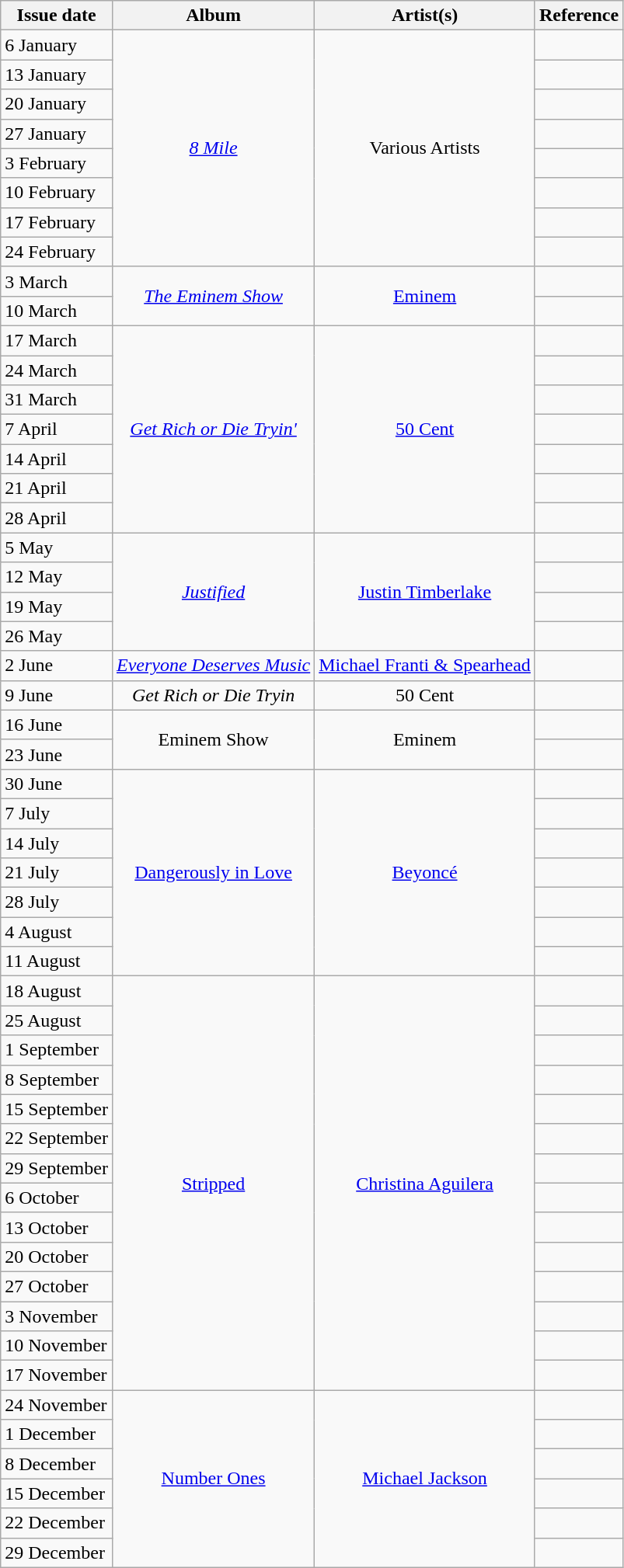<table class="wikitable">
<tr>
<th>Issue date</th>
<th>Album</th>
<th>Artist(s)</th>
<th>Reference</th>
</tr>
<tr>
<td align="left">6 January</td>
<td align="center" rowspan="8"><em><a href='#'>8 Mile</a></em></td>
<td align="center" rowspan="8">Various Artists</td>
<td align="center"></td>
</tr>
<tr>
<td align="left">13 January</td>
<td align="center"></td>
</tr>
<tr>
<td align="left">20 January</td>
<td align="center"></td>
</tr>
<tr>
<td align="left">27 January</td>
<td align="center"></td>
</tr>
<tr>
<td align="left">3 February</td>
<td align="center"></td>
</tr>
<tr>
<td align="left">10 February</td>
<td align="center"></td>
</tr>
<tr>
<td align="left">17 February</td>
<td align="center"></td>
</tr>
<tr>
<td align="left">24 February</td>
<td align="center"></td>
</tr>
<tr>
<td align="left">3 March</td>
<td align="center" rowspan="2"><em><a href='#'>The Eminem Show</a></em></td>
<td align="center" rowspan="2"><a href='#'>Eminem</a></td>
<td align="center"></td>
</tr>
<tr>
<td align="left">10 March</td>
<td align="center"></td>
</tr>
<tr>
<td align="left">17 March</td>
<td align="center" rowspan="7"><em><a href='#'>Get Rich or Die Tryin'</a></em></td>
<td align="center" rowspan="7"><a href='#'>50 Cent</a></td>
<td align="center"></td>
</tr>
<tr>
<td align="left">24 March</td>
<td align="center"></td>
</tr>
<tr>
<td align="left">31 March</td>
<td align="center"></td>
</tr>
<tr>
<td align="left">7 April</td>
<td align="center"></td>
</tr>
<tr>
<td align="left">14 April</td>
<td align="center"></td>
</tr>
<tr>
<td align="left">21 April</td>
<td align="center"></td>
</tr>
<tr>
<td align="left">28 April</td>
<td align="center"></td>
</tr>
<tr>
<td align="left">5 May</td>
<td align="center" rowspan="4"><em><a href='#'>Justified</a></em></td>
<td align="center" rowspan="4"><a href='#'>Justin Timberlake</a></td>
<td align="center"></td>
</tr>
<tr>
<td align="left">12 May</td>
<td align="center"></td>
</tr>
<tr>
<td align="left">19 May</td>
<td align="center"></td>
</tr>
<tr>
<td align="left">26 May</td>
<td align="center"></td>
</tr>
<tr>
<td align="left">2 June</td>
<td align="center"><em><a href='#'>Everyone Deserves Music</a></em></td>
<td align="center"><a href='#'>Michael Franti & Spearhead</a></td>
<td align="center"></td>
</tr>
<tr>
<td align="left">9 June</td>
<td align="center"><em>Get Rich or Die Tryin<strong></td>
<td align="center">50 Cent</td>
<td align="center"></td>
</tr>
<tr>
<td align="left">16 June</td>
<td align="center" rowspan="2"></em>Eminem Show<em></td>
<td align="center" rowspan="2">Eminem</td>
<td align="center"></td>
</tr>
<tr>
<td align="left">23 June</td>
<td align="center"></td>
</tr>
<tr>
<td align="left">30 June</td>
<td align="center" rowspan="7"></em><a href='#'>Dangerously in Love</a><em></td>
<td align="center" rowspan="7"><a href='#'>Beyoncé</a></td>
<td align="center"></td>
</tr>
<tr>
<td align="left">7 July</td>
<td align="center"></td>
</tr>
<tr>
<td align="left">14 July</td>
<td align="center"></td>
</tr>
<tr>
<td align="left">21 July</td>
<td align="center"></td>
</tr>
<tr>
<td align="left">28 July</td>
<td align="center"></td>
</tr>
<tr>
<td align="left">4 August</td>
<td align="center"></td>
</tr>
<tr>
<td align="left">11 August</td>
<td align="center"></td>
</tr>
<tr>
<td align="left">18 August</td>
<td align="center" rowspan="14"></em><a href='#'>Stripped</a><em></td>
<td align="center" rowspan="14"><a href='#'>Christina Aguilera</a></td>
<td align="center"></td>
</tr>
<tr>
<td align="left">25 August</td>
<td align="center"></td>
</tr>
<tr>
<td align="left">1 September</td>
<td align="center"></td>
</tr>
<tr>
<td align="left">8 September</td>
<td align="center"></td>
</tr>
<tr>
<td align="left">15 September</td>
<td align="center"></td>
</tr>
<tr>
<td align="left">22 September</td>
<td align="center"></td>
</tr>
<tr>
<td align="left">29 September</td>
<td align="center"></td>
</tr>
<tr>
<td align="left">6 October</td>
<td align="center"></td>
</tr>
<tr>
<td align="left">13 October</td>
<td align="center"></td>
</tr>
<tr>
<td align="left">20 October</td>
<td align="center"></td>
</tr>
<tr>
<td align="left">27 October</td>
<td align="center"></td>
</tr>
<tr>
<td align="left">3 November</td>
<td align="center"></td>
</tr>
<tr>
<td align="left">10 November</td>
<td align="center"></td>
</tr>
<tr>
<td align="left">17 November</td>
<td align="center"></td>
</tr>
<tr>
<td align="left">24 November</td>
<td align="center" rowspan="6"></em><a href='#'>Number Ones</a><em></td>
<td align="center" rowspan="6"><a href='#'>Michael Jackson</a></td>
<td align="center"></td>
</tr>
<tr>
<td align="left">1 December</td>
<td align="center"></td>
</tr>
<tr>
<td align="left">8 December</td>
<td align="center"></td>
</tr>
<tr>
<td align="left">15 December</td>
<td align="center"></td>
</tr>
<tr>
<td align="left">22 December</td>
<td align="center"></td>
</tr>
<tr>
<td align="left">29 December</td>
<td align="center"></td>
</tr>
</table>
